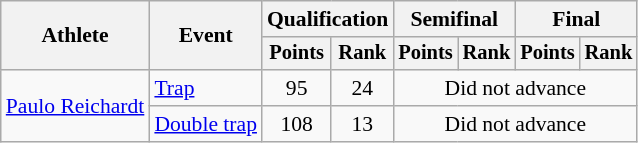<table class="wikitable" style="font-size:90%">
<tr>
<th rowspan="2">Athlete</th>
<th rowspan="2">Event</th>
<th colspan=2>Qualification</th>
<th colspan=2>Semifinal</th>
<th colspan=2>Final</th>
</tr>
<tr style="font-size:95%">
<th>Points</th>
<th>Rank</th>
<th>Points</th>
<th>Rank</th>
<th>Points</th>
<th>Rank</th>
</tr>
<tr align=center>
<td align=left rowspan=2><a href='#'>Paulo Reichardt</a></td>
<td align=left><a href='#'>Trap</a></td>
<td>95</td>
<td>24</td>
<td colspan=4>Did not advance</td>
</tr>
<tr align=center>
<td align=left><a href='#'>Double trap</a></td>
<td>108</td>
<td>13</td>
<td colspan=4>Did not advance</td>
</tr>
</table>
